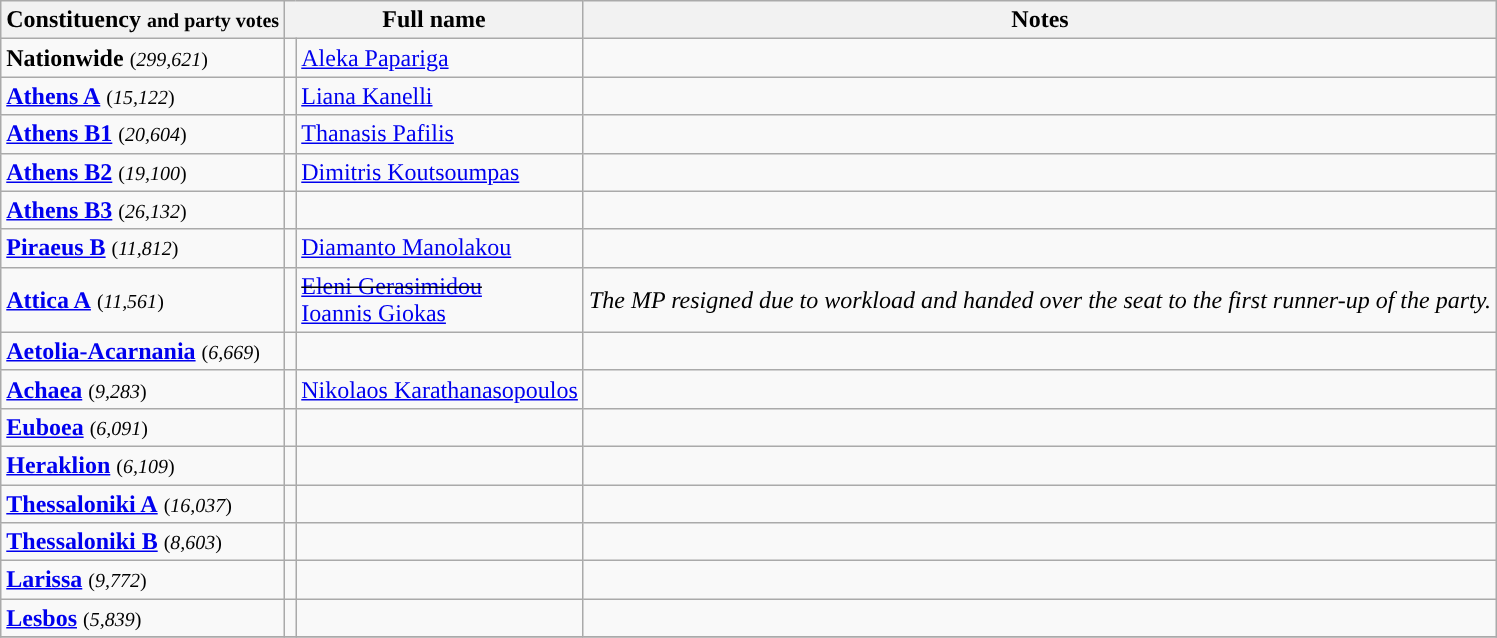<table class="wikitable">
<tr>
<th>Constituency <small>and party votes</small></th>
<th colspan="2">Full name</th>
<th>Notes</th>
</tr>
<tr>
<td><strong>Nationwide</strong>  <small>(<em>299,621</em>)</small></td>
<td></td>
<td><a href='#'>Aleka Papariga</a></td>
<td></td>
</tr>
<tr>
<td><strong><a href='#'>Athens A</a></strong> <small>(<em>15,122</em>)</small></td>
<td></td>
<td><a href='#'>Liana Kanelli</a></td>
<td></td>
</tr>
<tr>
<td><strong><a href='#'>Athens B1</a></strong> <small>(<em>20,604</em>)</small></td>
<td></td>
<td><a href='#'>Thanasis Pafilis</a></td>
<td></td>
</tr>
<tr>
<td><strong><a href='#'>Athens B2</a></strong> <small>(<em>19,100</em>)</small></td>
<td></td>
<td><a href='#'>Dimitris Koutsoumpas</a></td>
<td></td>
</tr>
<tr>
<td><strong><a href='#'>Athens B3</a></strong> <small>(<em>26,132</em>)</small></td>
<td></td>
<td></td>
<td></td>
</tr>
<tr>
<td><strong><a href='#'>Piraeus B</a></strong> <small>(<em>11,812</em>)</small></td>
<td></td>
<td><a href='#'>Diamanto Manolakou</a></td>
<td></td>
</tr>
<tr>
<td><a href='#'><strong>Attica A</strong></a> <small>(<em>11,561</em>)</small></td>
<td></td>
<td><s><a href='#'>Eleni Gerasimidou</a></s> <br> <a href='#'>Ioannis Giokas</a></td>
<td><em>The MP resigned due to workload and handed over the seat to the first runner-up of the party.</em> </td>
</tr>
<tr>
<td><a href='#'><strong>Aetolia-Acarnania</strong></a> <small>(<em>6,669</em>)</small></td>
<td></td>
<td></td>
<td></td>
</tr>
<tr>
<td><a href='#'><strong>Achaea</strong></a> <small>(<em>9,283</em>)</small></td>
<td></td>
<td><a href='#'>Nikolaos Karathanasopoulos</a></td>
<td></td>
</tr>
<tr>
<td><a href='#'><strong>Euboea</strong></a> <small>(<em>6,091</em>)</small></td>
<td></td>
<td></td>
<td></td>
</tr>
<tr>
<td><a href='#'><strong>Heraklion</strong></a> <small>(<em>6,109</em>)</small></td>
<td></td>
<td></td>
<td></td>
</tr>
<tr>
<td><strong><a href='#'>Thessaloniki A</a></strong> <small>(<em>16,037</em>)</small></td>
<td></td>
<td></td>
<td></td>
</tr>
<tr>
<td><strong><a href='#'>Thessaloniki B</a></strong> <small>(<em>8,603</em>)</small></td>
<td></td>
<td></td>
<td></td>
</tr>
<tr>
<td><strong><a href='#'>Larissa</a></strong> <small>(<em>9,772</em>)</small></td>
<td></td>
<td></td>
<td></td>
</tr>
<tr>
<td><strong><a href='#'>Lesbos</a></strong> <small>(<em>5,839</em>)</small></td>
<td></td>
<td></td>
<td></td>
</tr>
<tr>
</tr>
</table>
